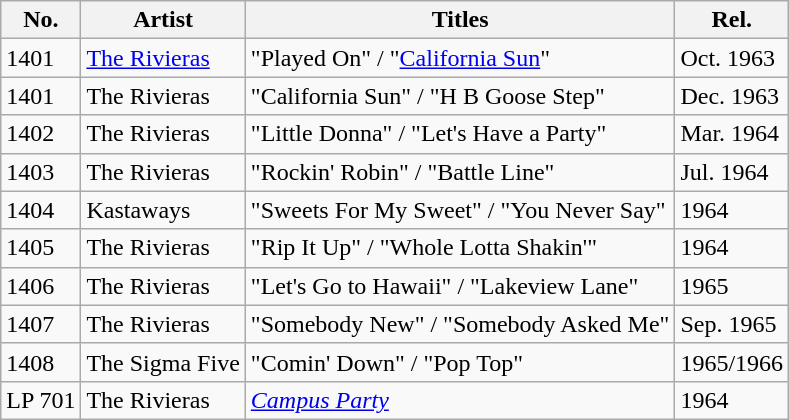<table class="wikitable">
<tr>
<th>No.</th>
<th>Artist</th>
<th>Titles</th>
<th>Rel.</th>
</tr>
<tr>
<td>1401</td>
<td><a href='#'>The Rivieras</a></td>
<td>"Played On" / "<a href='#'>California Sun</a>"</td>
<td>Oct. 1963</td>
</tr>
<tr>
<td>1401</td>
<td>The Rivieras</td>
<td>"California Sun" / "H B Goose Step"</td>
<td>Dec. 1963</td>
</tr>
<tr>
<td>1402</td>
<td>The Rivieras</td>
<td>"Little Donna" / "Let's Have a Party"</td>
<td>Mar. 1964</td>
</tr>
<tr>
<td>1403</td>
<td>The Rivieras</td>
<td>"Rockin' Robin" / "Battle Line"</td>
<td>Jul. 1964</td>
</tr>
<tr>
<td>1404</td>
<td>Kastaways</td>
<td>"Sweets For My Sweet" / "You Never Say"</td>
<td>1964</td>
</tr>
<tr>
<td>1405</td>
<td>The Rivieras</td>
<td>"Rip It Up" / "Whole Lotta Shakin'"</td>
<td>1964</td>
</tr>
<tr>
<td>1406</td>
<td>The Rivieras</td>
<td>"Let's Go to Hawaii" / "Lakeview Lane"</td>
<td>1965</td>
</tr>
<tr>
<td>1407</td>
<td>The Rivieras</td>
<td>"Somebody New" / "Somebody Asked Me"</td>
<td>Sep. 1965</td>
</tr>
<tr>
<td>1408</td>
<td>The Sigma Five</td>
<td>"Comin' Down" / "Pop Top"</td>
<td>1965/1966</td>
</tr>
<tr>
<td>LP 701</td>
<td>The Rivieras</td>
<td><em><a href='#'>Campus Party</a></em></td>
<td>1964</td>
</tr>
</table>
